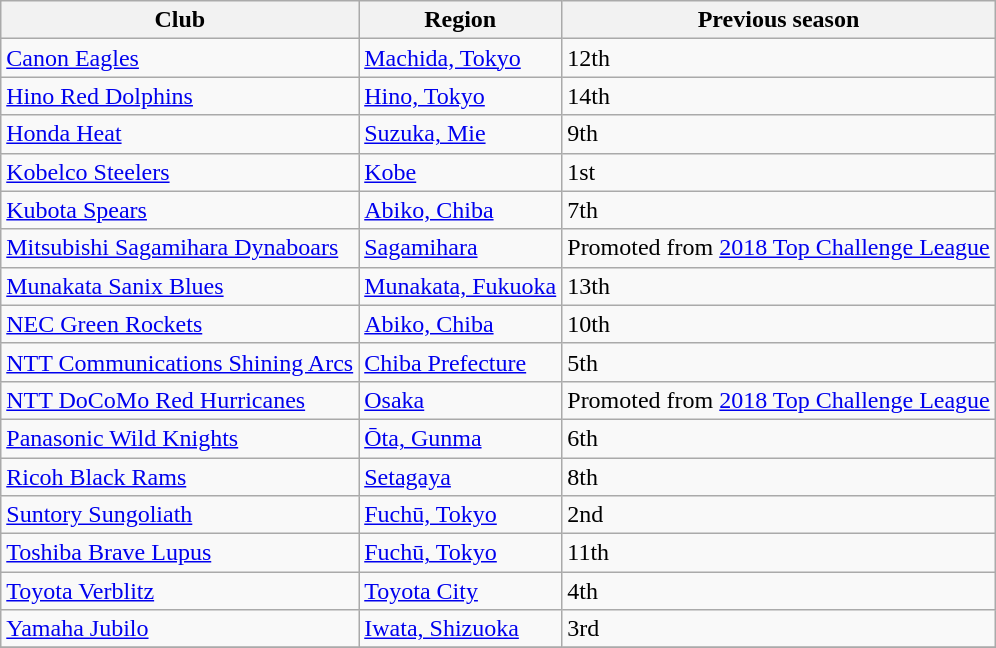<table class="wikitable sortable" style="min-width=60%;">
<tr>
<th>Club</th>
<th>Region</th>
<th>Previous season</th>
</tr>
<tr>
<td><a href='#'>Canon Eagles</a></td>
<td><a href='#'>Machida, Tokyo</a></td>
<td>12th</td>
</tr>
<tr>
<td><a href='#'>Hino Red Dolphins</a></td>
<td><a href='#'>Hino, Tokyo</a></td>
<td>14th</td>
</tr>
<tr>
<td><a href='#'>Honda Heat</a></td>
<td><a href='#'>Suzuka, Mie</a></td>
<td>9th</td>
</tr>
<tr>
<td><a href='#'>Kobelco Steelers</a></td>
<td><a href='#'>Kobe</a></td>
<td>1st</td>
</tr>
<tr>
<td><a href='#'>Kubota Spears</a></td>
<td><a href='#'>Abiko, Chiba</a></td>
<td>7th</td>
</tr>
<tr>
<td><a href='#'>Mitsubishi Sagamihara Dynaboars</a></td>
<td><a href='#'>Sagamihara</a></td>
<td>Promoted from <a href='#'>2018 Top Challenge League</a></td>
</tr>
<tr>
<td><a href='#'>Munakata Sanix Blues</a></td>
<td><a href='#'>Munakata, Fukuoka</a></td>
<td>13th</td>
</tr>
<tr>
<td><a href='#'>NEC Green Rockets</a></td>
<td><a href='#'>Abiko, Chiba</a></td>
<td>10th</td>
</tr>
<tr>
<td><a href='#'>NTT Communications Shining Arcs</a></td>
<td><a href='#'>Chiba Prefecture</a></td>
<td>5th</td>
</tr>
<tr>
<td><a href='#'>NTT DoCoMo Red Hurricanes</a></td>
<td><a href='#'>Osaka</a></td>
<td>Promoted from <a href='#'>2018 Top Challenge League</a></td>
</tr>
<tr>
<td><a href='#'>Panasonic Wild Knights</a></td>
<td><a href='#'>Ōta, Gunma</a></td>
<td>6th</td>
</tr>
<tr>
<td><a href='#'>Ricoh Black Rams</a></td>
<td><a href='#'>Setagaya</a></td>
<td>8th</td>
</tr>
<tr>
<td><a href='#'>Suntory Sungoliath</a></td>
<td><a href='#'>Fuchū, Tokyo</a></td>
<td>2nd</td>
</tr>
<tr>
<td><a href='#'>Toshiba Brave Lupus</a></td>
<td><a href='#'>Fuchū, Tokyo</a></td>
<td>11th</td>
</tr>
<tr>
<td><a href='#'>Toyota Verblitz</a></td>
<td><a href='#'>Toyota City</a></td>
<td>4th</td>
</tr>
<tr>
<td><a href='#'>Yamaha Jubilo</a></td>
<td><a href='#'>Iwata, Shizuoka</a></td>
<td>3rd</td>
</tr>
<tr>
</tr>
</table>
